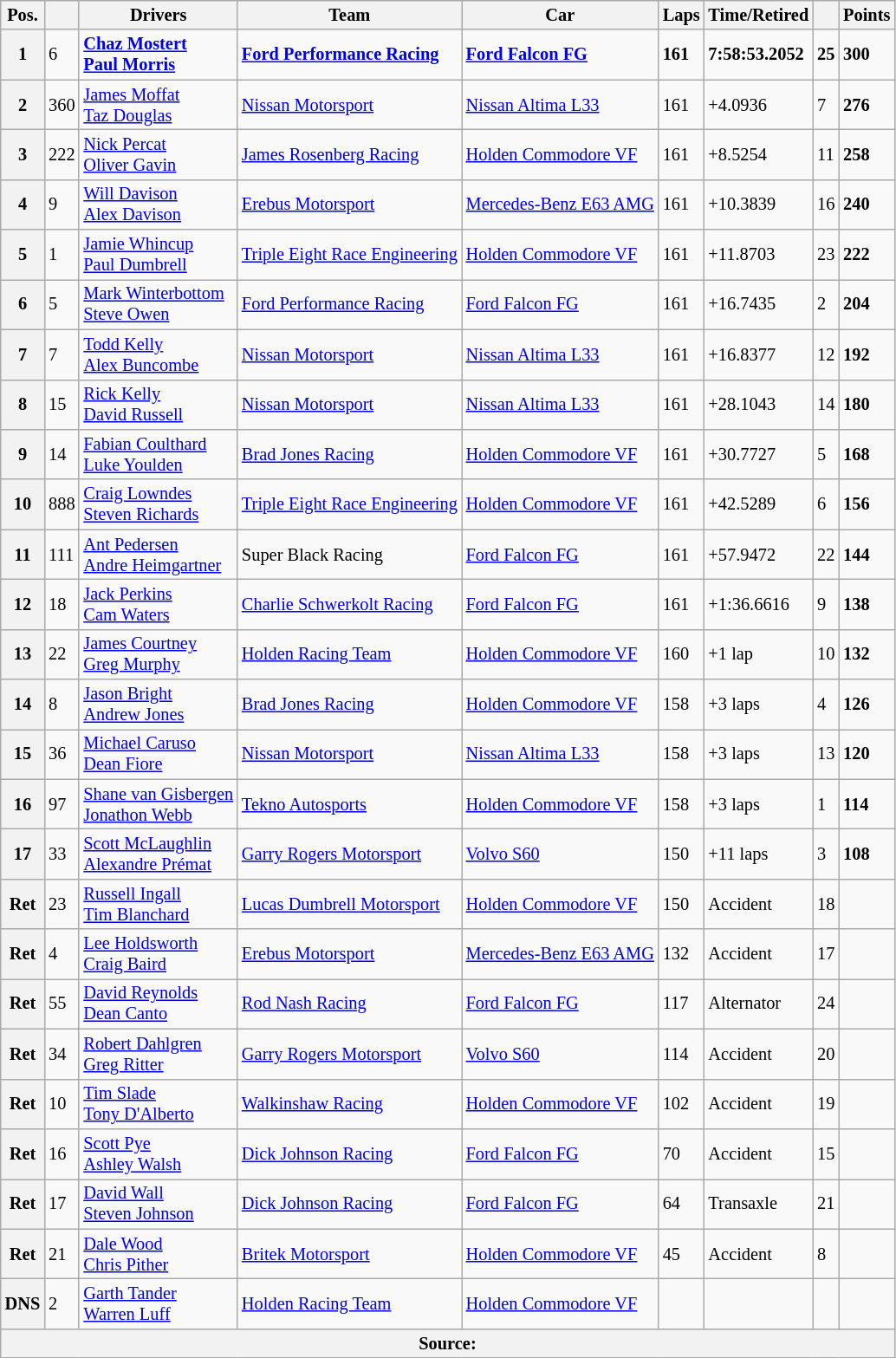<table class="wikitable" style="font-size: 85%;">
<tr>
<th>Pos.</th>
<th></th>
<th>Drivers</th>
<th>Team</th>
<th>Car</th>
<th>Laps</th>
<th>Time/Retired</th>
<th></th>
<th>Points</th>
</tr>
<tr>
<th>1</th>
<td>6</td>
<td> <strong><a href='#'>Chaz Mostert</a></strong><br> <strong><a href='#'>Paul Morris</a></strong></td>
<td><strong><a href='#'>Ford Performance Racing</a></strong></td>
<td><strong><a href='#'>Ford Falcon FG</a></strong></td>
<td><strong>161</strong></td>
<td><strong>7:58:53.2052</strong></td>
<td><strong>25</strong></td>
<td><strong>300</strong></td>
</tr>
<tr>
<th>2</th>
<td>360</td>
<td> <a href='#'>James Moffat</a><br> <a href='#'>Taz Douglas</a></td>
<td><a href='#'>Nissan Motorsport</a></td>
<td><a href='#'>Nissan Altima L33</a></td>
<td>161</td>
<td>+4.0936</td>
<td>7</td>
<td><strong>276</strong></td>
</tr>
<tr>
<th>3</th>
<td>222</td>
<td> <a href='#'>Nick Percat</a><br> <a href='#'>Oliver Gavin</a></td>
<td><a href='#'>James Rosenberg Racing</a></td>
<td><a href='#'>Holden Commodore VF</a></td>
<td>161</td>
<td>+8.5254</td>
<td>11</td>
<td><strong>258</strong></td>
</tr>
<tr>
<th>4</th>
<td>9</td>
<td> <a href='#'>Will Davison</a><br> <a href='#'>Alex Davison</a></td>
<td><a href='#'>Erebus Motorsport</a></td>
<td><a href='#'>Mercedes-Benz E63 AMG</a></td>
<td>161</td>
<td>+10.3839</td>
<td>16</td>
<td><strong>240</strong></td>
</tr>
<tr>
<th>5</th>
<td>1</td>
<td> <a href='#'>Jamie Whincup</a><br> <a href='#'>Paul Dumbrell</a></td>
<td><a href='#'>Triple Eight Race Engineering</a></td>
<td><a href='#'>Holden Commodore VF</a></td>
<td>161</td>
<td>+11.8703</td>
<td>23</td>
<td><strong>222</strong></td>
</tr>
<tr>
<th>6</th>
<td>5</td>
<td> <a href='#'>Mark Winterbottom</a><br> <a href='#'>Steve Owen</a></td>
<td><a href='#'>Ford Performance Racing</a></td>
<td><a href='#'>Ford Falcon FG</a></td>
<td>161</td>
<td>+16.7435</td>
<td>2</td>
<td><strong>204</strong></td>
</tr>
<tr>
<th>7</th>
<td>7</td>
<td> <a href='#'>Todd Kelly</a><br> <a href='#'>Alex Buncombe</a></td>
<td><a href='#'>Nissan Motorsport</a></td>
<td><a href='#'>Nissan Altima L33</a></td>
<td>161</td>
<td>+16.8377</td>
<td>12</td>
<td><strong>192</strong></td>
</tr>
<tr>
<th>8</th>
<td>15</td>
<td> <a href='#'>Rick Kelly</a><br> <a href='#'>David Russell</a></td>
<td><a href='#'>Nissan Motorsport</a></td>
<td><a href='#'>Nissan Altima L33</a></td>
<td>161</td>
<td>+28.1043</td>
<td>14</td>
<td><strong>180</strong></td>
</tr>
<tr>
<th>9</th>
<td>14</td>
<td> <a href='#'>Fabian Coulthard</a><br> <a href='#'>Luke Youlden</a></td>
<td><a href='#'>Brad Jones Racing</a></td>
<td><a href='#'>Holden Commodore VF</a></td>
<td>161</td>
<td>+30.7727</td>
<td>5</td>
<td><strong>168</strong></td>
</tr>
<tr>
<th>10</th>
<td>888</td>
<td> <a href='#'>Craig Lowndes</a><br> <a href='#'>Steven Richards</a></td>
<td><a href='#'>Triple Eight Race Engineering</a></td>
<td><a href='#'>Holden Commodore VF</a></td>
<td>161</td>
<td>+42.5289</td>
<td>6</td>
<td><strong>156</strong></td>
</tr>
<tr>
<th>11</th>
<td>111</td>
<td> <a href='#'>Ant Pedersen</a><br> <a href='#'>Andre Heimgartner</a></td>
<td>Super Black Racing</td>
<td><a href='#'>Ford Falcon FG</a></td>
<td>161</td>
<td>+57.9472</td>
<td>22</td>
<td><strong>144</strong></td>
</tr>
<tr>
<th>12</th>
<td>18</td>
<td> <a href='#'>Jack Perkins</a><br> <a href='#'>Cam Waters</a></td>
<td><a href='#'>Charlie Schwerkolt Racing</a></td>
<td><a href='#'>Ford Falcon FG</a></td>
<td>161</td>
<td>+1:36.6616</td>
<td>9</td>
<td><strong>138</strong></td>
</tr>
<tr>
<th>13</th>
<td>22</td>
<td> <a href='#'>James Courtney</a><br> <a href='#'>Greg Murphy</a></td>
<td><a href='#'>Holden Racing Team</a></td>
<td><a href='#'>Holden Commodore VF</a></td>
<td>160</td>
<td>+1 lap</td>
<td>10</td>
<td><strong>132</strong></td>
</tr>
<tr>
<th>14</th>
<td>8</td>
<td> <a href='#'>Jason Bright</a><br> <a href='#'>Andrew Jones</a></td>
<td><a href='#'>Brad Jones Racing</a></td>
<td><a href='#'>Holden Commodore VF</a></td>
<td>158</td>
<td>+3 laps</td>
<td>4</td>
<td><strong>126</strong></td>
</tr>
<tr>
<th>15</th>
<td>36</td>
<td> <a href='#'>Michael Caruso</a><br> <a href='#'>Dean Fiore</a></td>
<td><a href='#'>Nissan Motorsport</a></td>
<td><a href='#'>Nissan Altima L33</a></td>
<td>158</td>
<td>+3 laps</td>
<td>13</td>
<td><strong>120</strong></td>
</tr>
<tr>
<th>16</th>
<td>97</td>
<td> <a href='#'>Shane van Gisbergen</a><br> <a href='#'>Jonathon Webb</a></td>
<td><a href='#'>Tekno Autosports</a></td>
<td><a href='#'>Holden Commodore VF</a></td>
<td>158</td>
<td>+3 laps</td>
<td>1</td>
<td><strong>114</strong></td>
</tr>
<tr>
<th>17</th>
<td>33</td>
<td> <a href='#'>Scott McLaughlin</a><br> <a href='#'>Alexandre Prémat</a></td>
<td><a href='#'>Garry Rogers Motorsport</a></td>
<td><a href='#'>Volvo S60</a></td>
<td>150</td>
<td>+11 laps</td>
<td>3</td>
<td><strong>108</strong></td>
</tr>
<tr>
<th>Ret</th>
<td>23</td>
<td> <a href='#'>Russell Ingall</a><br> <a href='#'>Tim Blanchard</a></td>
<td><a href='#'>Lucas Dumbrell Motorsport</a></td>
<td><a href='#'>Holden Commodore VF</a></td>
<td>150</td>
<td>Accident</td>
<td>18</td>
<td></td>
</tr>
<tr>
<th>Ret</th>
<td>4</td>
<td> <a href='#'>Lee Holdsworth</a><br> <a href='#'>Craig Baird</a></td>
<td><a href='#'>Erebus Motorsport</a></td>
<td><a href='#'>Mercedes-Benz E63 AMG</a></td>
<td>132</td>
<td>Accident</td>
<td>17</td>
<td></td>
</tr>
<tr>
<th>Ret</th>
<td>55</td>
<td> <a href='#'>David Reynolds</a><br> <a href='#'>Dean Canto</a></td>
<td><a href='#'>Rod Nash Racing</a></td>
<td><a href='#'>Ford Falcon FG</a></td>
<td>117</td>
<td>Alternator</td>
<td>24</td>
<td></td>
</tr>
<tr>
<th>Ret</th>
<td>34</td>
<td> <a href='#'>Robert Dahlgren</a><br> <a href='#'>Greg Ritter</a></td>
<td><a href='#'>Garry Rogers Motorsport</a></td>
<td><a href='#'>Volvo S60</a></td>
<td>114</td>
<td>Accident</td>
<td>20</td>
<td></td>
</tr>
<tr>
<th>Ret</th>
<td>10</td>
<td> <a href='#'>Tim Slade</a><br> <a href='#'>Tony D'Alberto</a></td>
<td><a href='#'>Walkinshaw Racing</a></td>
<td><a href='#'>Holden Commodore VF</a></td>
<td>102</td>
<td>Accident</td>
<td>19</td>
<td></td>
</tr>
<tr>
<th>Ret</th>
<td>16</td>
<td> <a href='#'>Scott Pye</a><br> <a href='#'>Ashley Walsh</a></td>
<td><a href='#'>Dick Johnson Racing</a></td>
<td><a href='#'>Ford Falcon FG</a></td>
<td>70</td>
<td>Accident</td>
<td>15</td>
<td></td>
</tr>
<tr>
<th>Ret</th>
<td>17</td>
<td> <a href='#'>David Wall</a><br> <a href='#'>Steven Johnson</a></td>
<td><a href='#'>Dick Johnson Racing</a></td>
<td><a href='#'>Ford Falcon FG</a></td>
<td>64</td>
<td>Transaxle</td>
<td>21</td>
<td></td>
</tr>
<tr>
<th>Ret</th>
<td>21</td>
<td> <a href='#'>Dale Wood</a><br> <a href='#'>Chris Pither</a></td>
<td><a href='#'>Britek Motorsport</a></td>
<td><a href='#'>Holden Commodore VF</a></td>
<td>45</td>
<td>Accident</td>
<td>8</td>
<td></td>
</tr>
<tr>
<th>DNS</th>
<td>2</td>
<td> <a href='#'>Garth Tander</a><br> <a href='#'>Warren Luff</a></td>
<td><a href='#'>Holden Racing Team</a></td>
<td><a href='#'>Holden Commodore VF</a></td>
<td></td>
<td></td>
<td></td>
<td></td>
</tr>
<tr>
<th colspan="9">Source:</th>
</tr>
</table>
